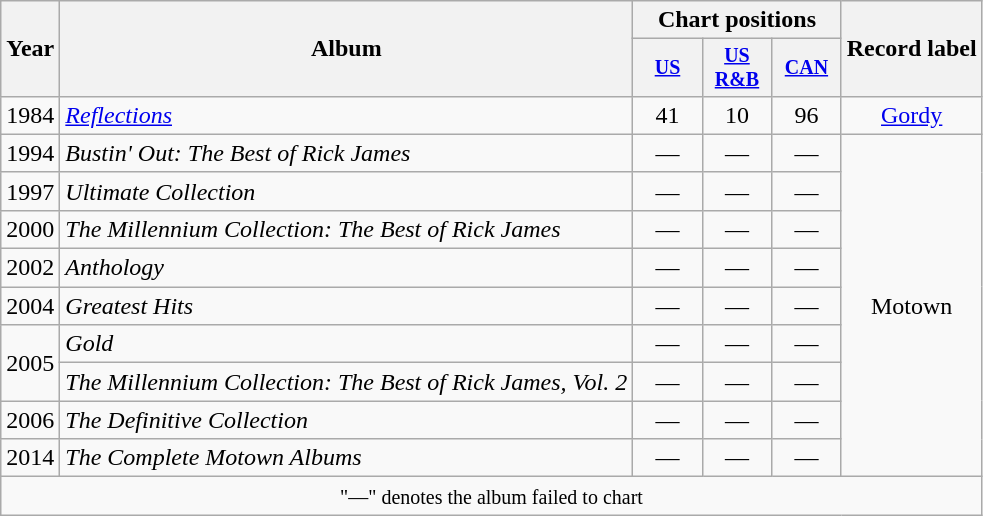<table class="wikitable" style="text-align:center;">
<tr>
<th rowspan="2">Year</th>
<th rowspan="2">Album</th>
<th colspan="3">Chart positions</th>
<th rowspan="2">Record label</th>
</tr>
<tr style="font-size:smaller;">
<th width="40"><a href='#'>US</a><br></th>
<th width="40"><a href='#'>US<br>R&B</a><br></th>
<th width="40"><a href='#'>CAN</a><br></th>
</tr>
<tr>
<td>1984</td>
<td align="left"><em><a href='#'>Reflections</a></em></td>
<td>41</td>
<td>10</td>
<td>96</td>
<td><a href='#'>Gordy</a></td>
</tr>
<tr>
<td>1994</td>
<td align="left"><em>Bustin' Out: The Best of Rick James</em></td>
<td>—</td>
<td>—</td>
<td>—</td>
<td rowspan="9">Motown</td>
</tr>
<tr>
<td>1997</td>
<td align="left"><em>Ultimate Collection</em></td>
<td>—</td>
<td>—</td>
<td>—</td>
</tr>
<tr>
<td>2000</td>
<td align="left"><em>The Millennium Collection: The Best of Rick James</em></td>
<td>—</td>
<td>—</td>
<td>—</td>
</tr>
<tr>
<td>2002</td>
<td align="left"><em>Anthology</em></td>
<td>—</td>
<td>—</td>
<td>—</td>
</tr>
<tr>
<td>2004</td>
<td align="left"><em>Greatest Hits</em></td>
<td>—</td>
<td>—</td>
<td>—</td>
</tr>
<tr>
<td rowspan="2">2005</td>
<td align="left"><em>Gold</em></td>
<td>—</td>
<td>—</td>
<td>—</td>
</tr>
<tr>
<td align="left"><em>The Millennium Collection: The Best of Rick James, Vol. 2</em></td>
<td>—</td>
<td>—</td>
<td>—</td>
</tr>
<tr>
<td>2006</td>
<td align="left"><em>The Definitive Collection</em></td>
<td>—</td>
<td>—</td>
<td>—</td>
</tr>
<tr>
<td>2014</td>
<td align="left"><em>The Complete Motown Albums</em></td>
<td>—</td>
<td>—</td>
<td>—</td>
</tr>
<tr>
<td colspan="7" align="center"><small>"—" denotes the album failed to chart</small></td>
</tr>
</table>
